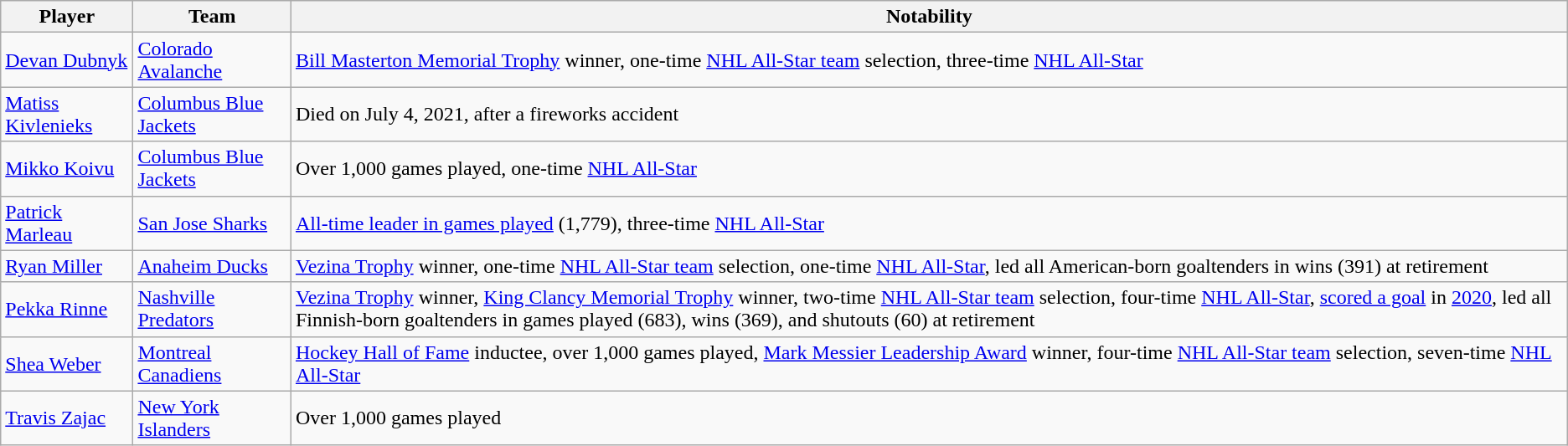<table class="wikitable">
<tr>
<th>Player</th>
<th>Team</th>
<th>Notability</th>
</tr>
<tr>
<td><a href='#'>Devan Dubnyk</a></td>
<td><a href='#'>Colorado Avalanche</a></td>
<td><a href='#'>Bill Masterton Memorial Trophy</a> winner, one-time <a href='#'>NHL All-Star team</a> selection, three-time <a href='#'>NHL All-Star</a></td>
</tr>
<tr>
<td><a href='#'>Matiss Kivlenieks</a></td>
<td><a href='#'>Columbus Blue Jackets</a></td>
<td>Died on July 4, 2021, after a fireworks accident</td>
</tr>
<tr>
<td><a href='#'>Mikko Koivu</a></td>
<td><a href='#'>Columbus Blue Jackets</a></td>
<td>Over 1,000 games played, one-time <a href='#'>NHL All-Star</a></td>
</tr>
<tr>
<td><a href='#'>Patrick Marleau</a></td>
<td><a href='#'>San Jose Sharks</a></td>
<td><a href='#'>All-time leader in games played</a> (1,779), three-time <a href='#'>NHL All-Star</a></td>
</tr>
<tr>
<td><a href='#'>Ryan Miller</a></td>
<td><a href='#'>Anaheim Ducks</a></td>
<td><a href='#'>Vezina Trophy</a> winner, one-time <a href='#'>NHL All-Star team</a> selection, one-time <a href='#'>NHL All-Star</a>, led all American-born goaltenders in wins (391) at retirement</td>
</tr>
<tr>
<td><a href='#'>Pekka Rinne</a></td>
<td><a href='#'>Nashville Predators</a></td>
<td><a href='#'>Vezina Trophy</a> winner, <a href='#'>King Clancy Memorial Trophy</a> winner, two-time <a href='#'>NHL All-Star team</a> selection, four-time <a href='#'>NHL All-Star</a>, <a href='#'>scored a goal</a> in <a href='#'>2020</a>, led all Finnish-born goaltenders in games played (683), wins (369), and shutouts (60) at retirement</td>
</tr>
<tr>
<td><a href='#'>Shea Weber</a></td>
<td><a href='#'>Montreal Canadiens</a></td>
<td><a href='#'>Hockey Hall of Fame</a> inductee, over 1,000 games played, <a href='#'>Mark Messier Leadership Award</a> winner, four-time <a href='#'>NHL All-Star team</a> selection, seven-time <a href='#'>NHL All-Star</a></td>
</tr>
<tr>
<td><a href='#'>Travis Zajac</a></td>
<td><a href='#'>New York Islanders</a></td>
<td>Over 1,000 games played</td>
</tr>
</table>
